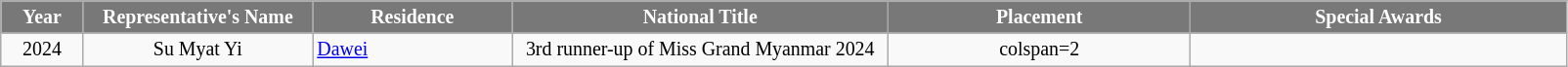<table class="wikitable sortable" style="font-size: 83%; text-align:center">
<tr>
<th width="50" style="background-color:#787878;color:#FFFFFF;">Year</th>
<th width="150" style="background-color:#787878;color:#FFFFFF;">Representative's Name</th>
<th width="130" style="background-color:#787878;color:#FFFFFF;">Residence</th>
<th width="250" style="background-color:#787878;color:#FFFFFF;">National Title</th>
<th width="200" style="background-color:#787878;color:#FFFFFF;">Placement</th>
<th width="250" style="background-color:#787878;color:#FFFFFF;">Special Awards</th>
</tr>
<tr>
<td>2024</td>
<td>Su Myat Yi</td>
<td align=left> <a href='#'>Dawei</a></td>
<td>3rd runner-up of Miss Grand Myanmar 2024</td>
<td>colspan=2 </td>
</tr>
</table>
